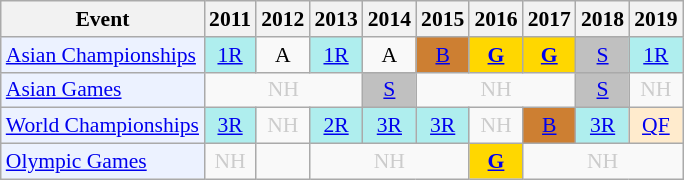<table class="wikitable" style="font-size: 90%; text-align:center">
<tr>
<th>Event</th>
<th>2011</th>
<th>2012</th>
<th>2013</th>
<th>2014</th>
<th>2015</th>
<th>2016</th>
<th>2017</th>
<th>2018</th>
<th>2019</th>
</tr>
<tr>
<td bgcolor="#ECF2FF"; align="left"><a href='#'>Asian Championships</a></td>
<td bgcolor=AFEEEE><a href='#'>1R</a></td>
<td>A</td>
<td bgcolor=AFEEEE><a href='#'>1R</a></td>
<td>A</td>
<td bgcolor=CD7F32><a href='#'>B</a></td>
<td bgcolor=gold><a href='#'><strong>G</strong></a></td>
<td bgcolor=gold><a href='#'><strong>G</strong></a></td>
<td bgcolor=silver><a href='#'>S</a></td>
<td bgcolor=AFEEEE><a href='#'>1R</a></td>
</tr>
<tr>
<td bgcolor="#ECF2FF"; align="left"><a href='#'>Asian Games</a></td>
<td colspan="3" style=color:#ccc>NH</td>
<td bgcolor=silver><a href='#'>S</a></td>
<td colspan="3" style=color:#ccc>NH</td>
<td bgcolor=silver><a href='#'>S</a></td>
<td style=color:#ccc>NH</td>
</tr>
<tr>
<td bgcolor="#ECF2FF"; align="left"><a href='#'>World Championships</a></td>
<td bgcolor=AFEEEE><a href='#'>3R</a></td>
<td style=color:#ccc>NH</td>
<td bgcolor=AFEEEE><a href='#'>2R</a></td>
<td bgcolor=AFEEEE><a href='#'>3R</a></td>
<td bgcolor=AFEEEE><a href='#'>3R</a></td>
<td style=color:#ccc>NH</td>
<td bgcolor=CD7F32><a href='#'>B</a></td>
<td bgcolor=AFEEEE><a href='#'>3R</a></td>
<td bgcolor=FFEBCD><a href='#'>QF</a></td>
</tr>
<tr>
<td bgcolor="#ECF2FF"; align="left"><a href='#'>Olympic Games</a></td>
<td style=color:#ccc>NH</td>
<td></td>
<td colspan="3" style=color:#ccc>NH</td>
<td bgcolor=gold><a href='#'><strong>G</strong></a></td>
<td colspan="3" style=color:#ccc>NH</td>
</tr>
</table>
